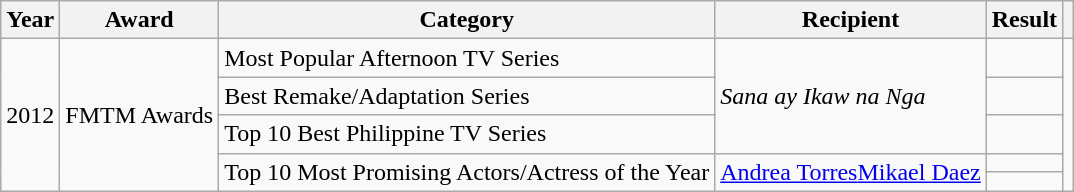<table class="wikitable">
<tr>
<th>Year</th>
<th>Award</th>
<th>Category</th>
<th>Recipient</th>
<th>Result</th>
<th></th>
</tr>
<tr>
<td rowspan=5>2012</td>
<td rowspan=5>FMTM Awards</td>
<td>Most Popular Afternoon TV Series</td>
<td rowspan=3><em>Sana ay Ikaw na Nga</em></td>
<td></td>
<td rowspan=5></td>
</tr>
<tr>
<td>Best Remake/Adaptation Series</td>
<td></td>
</tr>
<tr>
<td>Top 10 Best Philippine TV Series</td>
<td></td>
</tr>
<tr>
<td rowspan="2">Top 10 Most Promising Actors/Actress of the Year</td>
<td rowspan="2"><a href='#'>Andrea Torres</a><a href='#'>Mikael Daez</a></td>
<td></td>
</tr>
<tr>
<td></td>
</tr>
</table>
